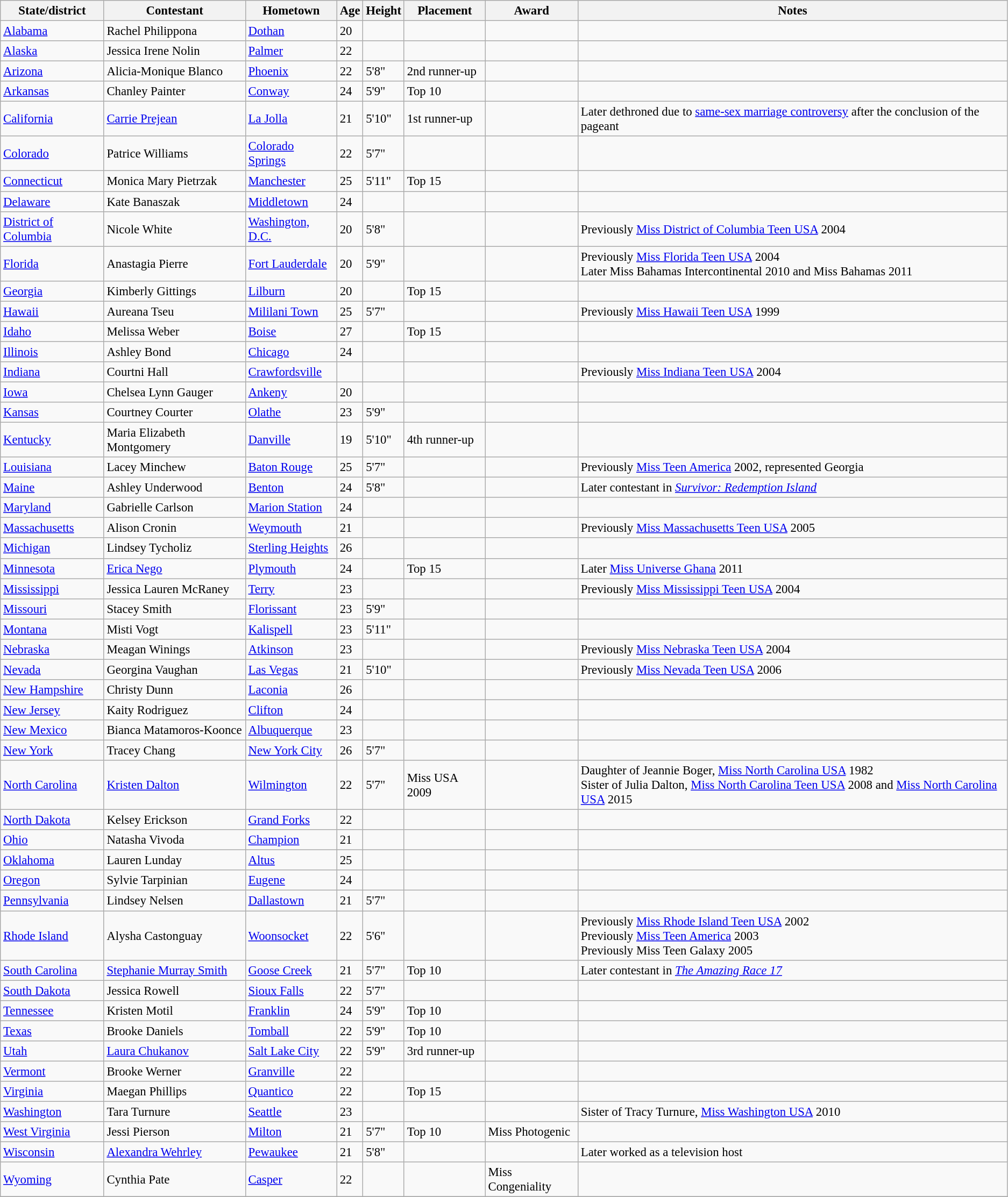<table class="wikitable sortable" style="font-size:95%;">
<tr>
<th>State/district</th>
<th>Contestant</th>
<th>Hometown</th>
<th>Age</th>
<th>Height</th>
<th>Placement</th>
<th>Award</th>
<th>Notes</th>
</tr>
<tr>
<td><a href='#'>Alabama</a></td>
<td>Rachel Philippona</td>
<td><a href='#'>Dothan</a></td>
<td>20</td>
<td></td>
<td></td>
<td></td>
<td></td>
</tr>
<tr>
<td><a href='#'>Alaska</a></td>
<td>Jessica Irene Nolin</td>
<td><a href='#'>Palmer</a></td>
<td>22</td>
<td></td>
<td></td>
<td></td>
<td></td>
</tr>
<tr>
<td><a href='#'>Arizona</a></td>
<td>Alicia-Monique Blanco</td>
<td><a href='#'>Phoenix</a></td>
<td>22</td>
<td>5'8"</td>
<td>2nd runner-up</td>
<td></td>
<td></td>
</tr>
<tr>
<td><a href='#'>Arkansas</a></td>
<td>Chanley Painter</td>
<td><a href='#'>Conway</a></td>
<td>24</td>
<td>5'9"</td>
<td>Top 10</td>
<td></td>
<td></td>
</tr>
<tr>
<td><a href='#'>California</a></td>
<td><a href='#'>Carrie Prejean</a></td>
<td><a href='#'>La Jolla</a></td>
<td>21</td>
<td>5'10"</td>
<td>1st runner-up</td>
<td></td>
<td>Later dethroned due to <a href='#'>same-sex marriage controversy</a> after the conclusion of the pageant</td>
</tr>
<tr>
<td><a href='#'>Colorado</a></td>
<td>Patrice Williams</td>
<td><a href='#'>Colorado Springs</a></td>
<td>22</td>
<td>5'7"</td>
<td></td>
<td></td>
<td></td>
</tr>
<tr>
<td><a href='#'>Connecticut</a></td>
<td>Monica Mary Pietrzak</td>
<td><a href='#'>Manchester</a></td>
<td>25</td>
<td>5'11"</td>
<td>Top 15</td>
<td></td>
<td></td>
</tr>
<tr>
<td><a href='#'>Delaware</a></td>
<td>Kate Banaszak</td>
<td><a href='#'>Middletown</a></td>
<td>24</td>
<td></td>
<td></td>
<td></td>
<td></td>
</tr>
<tr>
<td><a href='#'>District of Columbia</a></td>
<td>Nicole White</td>
<td><a href='#'>Washington, D.C.</a></td>
<td>20</td>
<td>5'8"</td>
<td></td>
<td></td>
<td>Previously <a href='#'>Miss District of Columbia Teen USA</a> 2004</td>
</tr>
<tr>
<td><a href='#'>Florida</a></td>
<td>Anastagia Pierre</td>
<td><a href='#'>Fort Lauderdale</a></td>
<td>20</td>
<td>5'9"</td>
<td></td>
<td></td>
<td>Previously <a href='#'>Miss Florida Teen USA</a> 2004<br>Later Miss Bahamas Intercontinental 2010 and Miss Bahamas 2011</td>
</tr>
<tr>
<td><a href='#'>Georgia</a></td>
<td>Kimberly Gittings</td>
<td><a href='#'>Lilburn</a></td>
<td>20</td>
<td></td>
<td>Top 15</td>
<td></td>
<td></td>
</tr>
<tr>
<td><a href='#'>Hawaii</a></td>
<td>Aureana Tseu</td>
<td><a href='#'>Mililani Town</a></td>
<td>25</td>
<td>5'7"</td>
<td></td>
<td></td>
<td>Previously <a href='#'>Miss Hawaii Teen USA</a> 1999</td>
</tr>
<tr>
<td><a href='#'>Idaho</a></td>
<td>Melissa Weber</td>
<td><a href='#'>Boise</a></td>
<td>27</td>
<td></td>
<td>Top 15</td>
<td></td>
<td></td>
</tr>
<tr>
<td><a href='#'>Illinois</a></td>
<td>Ashley Bond</td>
<td><a href='#'>Chicago</a></td>
<td>24</td>
<td></td>
<td></td>
<td></td>
<td></td>
</tr>
<tr>
<td><a href='#'>Indiana</a></td>
<td>Courtni Hall</td>
<td><a href='#'>Crawfordsville</a></td>
<td></td>
<td></td>
<td></td>
<td></td>
<td>Previously <a href='#'>Miss Indiana Teen USA</a> 2004</td>
</tr>
<tr>
<td><a href='#'>Iowa</a></td>
<td>Chelsea Lynn Gauger</td>
<td><a href='#'>Ankeny</a></td>
<td>20</td>
<td></td>
<td></td>
<td></td>
<td></td>
</tr>
<tr>
<td><a href='#'>Kansas</a></td>
<td>Courtney Courter</td>
<td><a href='#'>Olathe</a></td>
<td>23</td>
<td>5'9"</td>
<td></td>
<td></td>
<td></td>
</tr>
<tr>
<td><a href='#'>Kentucky</a></td>
<td>Maria Elizabeth Montgomery</td>
<td><a href='#'>Danville</a></td>
<td>19</td>
<td>5'10"</td>
<td>4th runner-up</td>
<td></td>
<td></td>
</tr>
<tr>
<td><a href='#'>Louisiana</a></td>
<td>Lacey Minchew</td>
<td><a href='#'>Baton Rouge</a></td>
<td>25</td>
<td>5'7"</td>
<td></td>
<td></td>
<td>Previously <a href='#'>Miss Teen America</a> 2002, represented Georgia</td>
</tr>
<tr>
<td><a href='#'>Maine</a></td>
<td>Ashley Underwood</td>
<td><a href='#'>Benton</a></td>
<td>24</td>
<td>5'8"</td>
<td></td>
<td></td>
<td>Later contestant in <em><a href='#'>Survivor: Redemption Island</a></em></td>
</tr>
<tr>
<td><a href='#'>Maryland</a></td>
<td>Gabrielle Carlson</td>
<td><a href='#'>Marion Station</a></td>
<td>24</td>
<td></td>
<td></td>
<td></td>
<td></td>
</tr>
<tr>
<td><a href='#'>Massachusetts</a></td>
<td>Alison Cronin</td>
<td><a href='#'>Weymouth</a></td>
<td>21</td>
<td></td>
<td></td>
<td></td>
<td>Previously <a href='#'>Miss Massachusetts Teen USA</a> 2005</td>
</tr>
<tr>
<td><a href='#'>Michigan</a></td>
<td>Lindsey Tycholiz</td>
<td><a href='#'>Sterling Heights</a></td>
<td>26</td>
<td></td>
<td></td>
<td></td>
<td></td>
</tr>
<tr>
<td><a href='#'>Minnesota</a></td>
<td><a href='#'>Erica Nego</a></td>
<td><a href='#'>Plymouth</a></td>
<td>24</td>
<td></td>
<td>Top 15</td>
<td></td>
<td>Later <a href='#'>Miss Universe Ghana</a> 2011</td>
</tr>
<tr>
<td><a href='#'>Mississippi</a></td>
<td>Jessica Lauren McRaney</td>
<td><a href='#'>Terry</a></td>
<td>23</td>
<td></td>
<td></td>
<td></td>
<td>Previously <a href='#'>Miss Mississippi Teen USA</a> 2004</td>
</tr>
<tr>
<td><a href='#'>Missouri</a></td>
<td>Stacey Smith</td>
<td><a href='#'>Florissant</a></td>
<td>23</td>
<td>5'9"</td>
<td></td>
<td></td>
<td></td>
</tr>
<tr>
<td><a href='#'>Montana</a></td>
<td>Misti Vogt</td>
<td><a href='#'>Kalispell</a></td>
<td>23</td>
<td>5'11"</td>
<td></td>
<td></td>
<td></td>
</tr>
<tr>
<td><a href='#'>Nebraska</a></td>
<td>Meagan Winings</td>
<td><a href='#'>Atkinson</a></td>
<td>23</td>
<td></td>
<td></td>
<td></td>
<td>Previously <a href='#'>Miss Nebraska Teen USA</a> 2004</td>
</tr>
<tr>
<td><a href='#'>Nevada</a></td>
<td>Georgina Vaughan</td>
<td><a href='#'>Las Vegas</a></td>
<td>21</td>
<td>5'10"</td>
<td></td>
<td></td>
<td>Previously <a href='#'>Miss Nevada Teen USA</a> 2006</td>
</tr>
<tr>
<td><a href='#'>New Hampshire</a></td>
<td>Christy Dunn</td>
<td><a href='#'>Laconia</a></td>
<td>26</td>
<td></td>
<td></td>
<td></td>
<td></td>
</tr>
<tr>
<td><a href='#'>New Jersey</a></td>
<td>Kaity Rodriguez</td>
<td><a href='#'>Clifton</a></td>
<td>24</td>
<td></td>
<td></td>
<td></td>
<td></td>
</tr>
<tr>
<td><a href='#'>New Mexico</a></td>
<td>Bianca Matamoros-Koonce</td>
<td><a href='#'>Albuquerque</a></td>
<td>23</td>
<td></td>
<td></td>
<td></td>
<td></td>
</tr>
<tr>
<td><a href='#'>New York</a></td>
<td>Tracey Chang</td>
<td><a href='#'>New York City</a></td>
<td>26</td>
<td>5'7"</td>
<td></td>
<td></td>
<td></td>
</tr>
<tr>
<td><a href='#'>North Carolina</a></td>
<td><a href='#'>Kristen Dalton</a></td>
<td><a href='#'>Wilmington</a></td>
<td>22</td>
<td>5'7"</td>
<td>Miss USA 2009</td>
<td></td>
<td>Daughter of Jeannie Boger, <a href='#'>Miss North Carolina USA</a> 1982<br>Sister of Julia Dalton, <a href='#'>Miss North Carolina Teen USA</a> 2008 and <a href='#'>Miss North Carolina USA</a> 2015</td>
</tr>
<tr>
<td><a href='#'>North Dakota</a></td>
<td>Kelsey Erickson</td>
<td><a href='#'>Grand Forks</a></td>
<td>22</td>
<td></td>
<td></td>
<td></td>
<td></td>
</tr>
<tr>
<td><a href='#'>Ohio</a></td>
<td>Natasha Vivoda</td>
<td><a href='#'>Champion</a></td>
<td>21</td>
<td></td>
<td></td>
<td></td>
<td></td>
</tr>
<tr>
<td><a href='#'>Oklahoma</a></td>
<td>Lauren Lunday</td>
<td><a href='#'>Altus</a></td>
<td>25</td>
<td></td>
<td></td>
<td></td>
<td></td>
</tr>
<tr>
<td><a href='#'>Oregon</a></td>
<td>Sylvie Tarpinian</td>
<td><a href='#'>Eugene</a></td>
<td>24</td>
<td></td>
<td></td>
<td></td>
<td></td>
</tr>
<tr>
<td><a href='#'>Pennsylvania</a></td>
<td>Lindsey Nelsen</td>
<td><a href='#'>Dallastown</a></td>
<td>21</td>
<td>5'7"</td>
<td></td>
<td></td>
<td></td>
</tr>
<tr>
<td><a href='#'>Rhode Island</a></td>
<td>Alysha Castonguay</td>
<td><a href='#'>Woonsocket</a></td>
<td>22</td>
<td>5'6"</td>
<td></td>
<td></td>
<td>Previously <a href='#'>Miss Rhode Island Teen USA</a> 2002<br>Previously <a href='#'>Miss Teen America</a> 2003<br>Previously Miss Teen Galaxy 2005</td>
</tr>
<tr>
<td><a href='#'>South Carolina</a></td>
<td><a href='#'>Stephanie Murray Smith</a></td>
<td><a href='#'>Goose Creek</a></td>
<td>21</td>
<td>5'7"</td>
<td>Top 10</td>
<td></td>
<td>Later contestant in <em><a href='#'>The Amazing Race 17</a></em></td>
</tr>
<tr>
<td><a href='#'>South Dakota</a></td>
<td>Jessica Rowell</td>
<td><a href='#'>Sioux Falls</a></td>
<td>22</td>
<td>5'7"</td>
<td></td>
<td></td>
<td></td>
</tr>
<tr>
<td><a href='#'>Tennessee</a></td>
<td>Kristen Motil</td>
<td><a href='#'>Franklin</a></td>
<td>24</td>
<td>5'9"</td>
<td>Top 10</td>
<td></td>
<td></td>
</tr>
<tr>
<td><a href='#'>Texas</a></td>
<td>Brooke Daniels</td>
<td><a href='#'>Tomball</a></td>
<td>22</td>
<td>5'9"</td>
<td>Top 10</td>
<td></td>
<td></td>
</tr>
<tr>
<td><a href='#'>Utah</a></td>
<td><a href='#'>Laura Chukanov</a></td>
<td><a href='#'>Salt Lake City</a></td>
<td>22</td>
<td>5'9"</td>
<td>3rd runner-up</td>
<td></td>
<td></td>
</tr>
<tr>
<td><a href='#'>Vermont</a></td>
<td>Brooke Werner</td>
<td><a href='#'>Granville</a></td>
<td>22</td>
<td></td>
<td></td>
<td></td>
<td></td>
</tr>
<tr>
<td><a href='#'>Virginia</a></td>
<td>Maegan Phillips</td>
<td><a href='#'>Quantico</a></td>
<td>22</td>
<td></td>
<td>Top 15</td>
<td></td>
<td></td>
</tr>
<tr>
<td><a href='#'>Washington</a></td>
<td>Tara Turnure</td>
<td><a href='#'>Seattle</a></td>
<td>23</td>
<td></td>
<td></td>
<td></td>
<td>Sister of Tracy Turnure, <a href='#'>Miss Washington USA</a> 2010</td>
</tr>
<tr>
<td><a href='#'>West Virginia</a></td>
<td>Jessi Pierson</td>
<td><a href='#'>Milton</a></td>
<td>21</td>
<td>5'7"</td>
<td>Top 10</td>
<td>Miss Photogenic</td>
<td></td>
</tr>
<tr>
<td><a href='#'>Wisconsin</a></td>
<td><a href='#'>Alexandra Wehrley</a></td>
<td><a href='#'>Pewaukee</a></td>
<td>21</td>
<td>5'8"</td>
<td></td>
<td></td>
<td>Later worked as a television host</td>
</tr>
<tr>
<td><a href='#'>Wyoming</a></td>
<td>Cynthia Pate</td>
<td><a href='#'>Casper</a></td>
<td>22</td>
<td></td>
<td></td>
<td>Miss Congeniality</td>
<td></td>
</tr>
<tr>
</tr>
</table>
